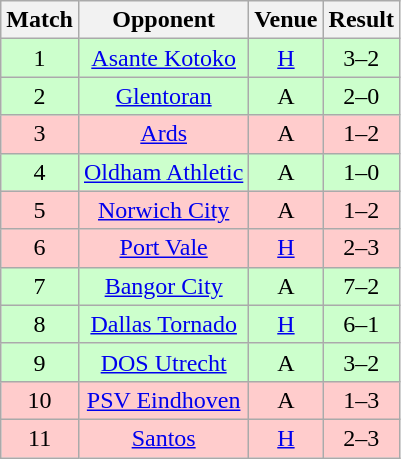<table class="wikitable" style="font-size:100%; text-align:center">
<tr>
<th>Match</th>
<th>Opponent</th>
<th>Venue</th>
<th>Result</th>
</tr>
<tr style="background: #CCFFCC;">
<td align="center">1</td>
<td><a href='#'>Asante Kotoko</a></td>
<td><a href='#'>H</a></td>
<td>3–2</td>
</tr>
<tr style="background: #CCFFCC;">
<td align="center">2</td>
<td><a href='#'>Glentoran</a></td>
<td>A</td>
<td>2–0</td>
</tr>
<tr style="background: #FFCCCC;">
<td align="center">3</td>
<td><a href='#'>Ards</a></td>
<td>A</td>
<td>1–2</td>
</tr>
<tr style="background: #CCFFCC;">
<td align="center">4</td>
<td><a href='#'>Oldham Athletic</a></td>
<td>A</td>
<td>1–0</td>
</tr>
<tr style="background: #FFCCCC;">
<td align="center">5</td>
<td><a href='#'>Norwich City</a></td>
<td>A</td>
<td>1–2</td>
</tr>
<tr style="background: #FFCCCC;">
<td align="center">6</td>
<td><a href='#'>Port Vale</a></td>
<td><a href='#'>H</a></td>
<td>2–3</td>
</tr>
<tr style="background: #CCFFCC;">
<td align="center">7</td>
<td><a href='#'>Bangor City</a></td>
<td>A</td>
<td>7–2</td>
</tr>
<tr style="background: #CCFFCC;">
<td align="center">8</td>
<td><a href='#'>Dallas Tornado</a></td>
<td><a href='#'>H</a></td>
<td>6–1</td>
</tr>
<tr style="background: #CCFFCC;">
<td align="center">9</td>
<td><a href='#'>DOS Utrecht</a></td>
<td>A</td>
<td>3–2</td>
</tr>
<tr style="background: #FFCCCC;">
<td align="center">10</td>
<td><a href='#'>PSV Eindhoven</a></td>
<td>A</td>
<td>1–3</td>
</tr>
<tr style="background: #FFCCCC;">
<td align="center">11</td>
<td><a href='#'>Santos</a></td>
<td><a href='#'>H</a></td>
<td>2–3</td>
</tr>
</table>
